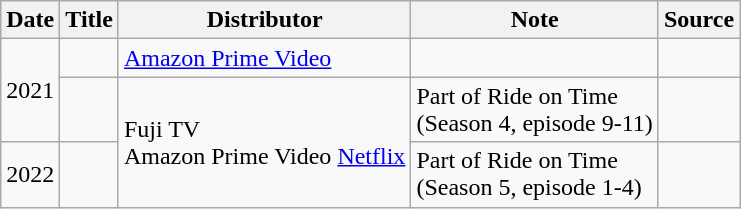<table class="wikitable">
<tr>
<th>Date</th>
<th>Title</th>
<th>Distributor</th>
<th>Note</th>
<th>Source</th>
</tr>
<tr>
<td rowspan="2">2021</td>
<td></td>
<td><a href='#'>Amazon Prime Video</a></td>
<td></td>
<td></td>
</tr>
<tr>
<td></td>
<td rowspan="2">Fuji TV<br>Amazon Prime Video
<a href='#'>Netflix</a></td>
<td>Part of Ride on Time<br>(Season 4, episode 9-11)</td>
<td></td>
</tr>
<tr>
<td>2022</td>
<td></td>
<td>Part of Ride on Time<br>(Season 5, episode 1-4)</td>
<td></td>
</tr>
</table>
